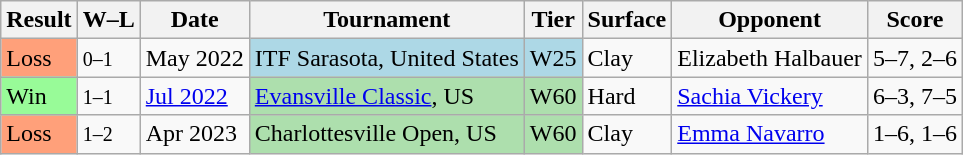<table class="sortable wikitable">
<tr>
<th>Result</th>
<th class="unsortable">W–L</th>
<th>Date</th>
<th>Tournament</th>
<th>Tier</th>
<th>Surface</th>
<th>Opponent</th>
<th class="unsortable">Score</th>
</tr>
<tr>
<td bgcolor=ffa07a>Loss</td>
<td><small>0–1</small></td>
<td>May 2022</td>
<td bgcolor=lightblue>ITF Sarasota, United States</td>
<td bgcolor=lightblue>W25</td>
<td>Clay</td>
<td> Elizabeth Halbauer</td>
<td>5–7, 2–6</td>
</tr>
<tr>
<td bgcolor=98FB98>Win</td>
<td><small>1–1</small></td>
<td><a href='#'>Jul 2022</a></td>
<td bgcolor=addfad><a href='#'>Evansville Classic</a>, US</td>
<td bgcolor=addfad>W60</td>
<td>Hard</td>
<td> <a href='#'>Sachia Vickery</a></td>
<td>6–3, 7–5</td>
</tr>
<tr>
<td bgcolor=ffa07a>Loss</td>
<td><small>1–2</small></td>
<td>Apr 2023</td>
<td bgcolor=addfad>Charlottesville Open, US</td>
<td bgcolor=addfad>W60</td>
<td>Clay</td>
<td> <a href='#'>Emma Navarro</a></td>
<td>1–6, 1–6</td>
</tr>
</table>
